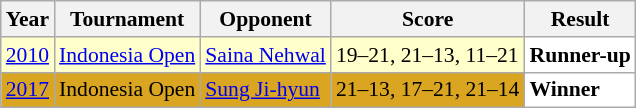<table class="sortable wikitable" style="font-size: 90%;">
<tr>
<th>Year</th>
<th>Tournament</th>
<th>Opponent</th>
<th>Score</th>
<th>Result</th>
</tr>
<tr style="background:#FFFFCC">
<td align="center"><a href='#'>2010</a></td>
<td align="left"><a href='#'>Indonesia Open</a></td>
<td align="left"> <a href='#'>Saina Nehwal</a></td>
<td align="left">19–21, 21–13, 11–21</td>
<td style="text-align:left; background:white"> <strong>Runner-up</strong></td>
</tr>
<tr style="background:#DAA520">
<td align="center"><a href='#'>2017</a></td>
<td align="left">Indonesia Open</td>
<td align="left"> <a href='#'>Sung Ji-hyun</a></td>
<td align="left">21–13, 17–21, 21–14</td>
<td style="text-align:left; background:white"> <strong>Winner</strong></td>
</tr>
</table>
